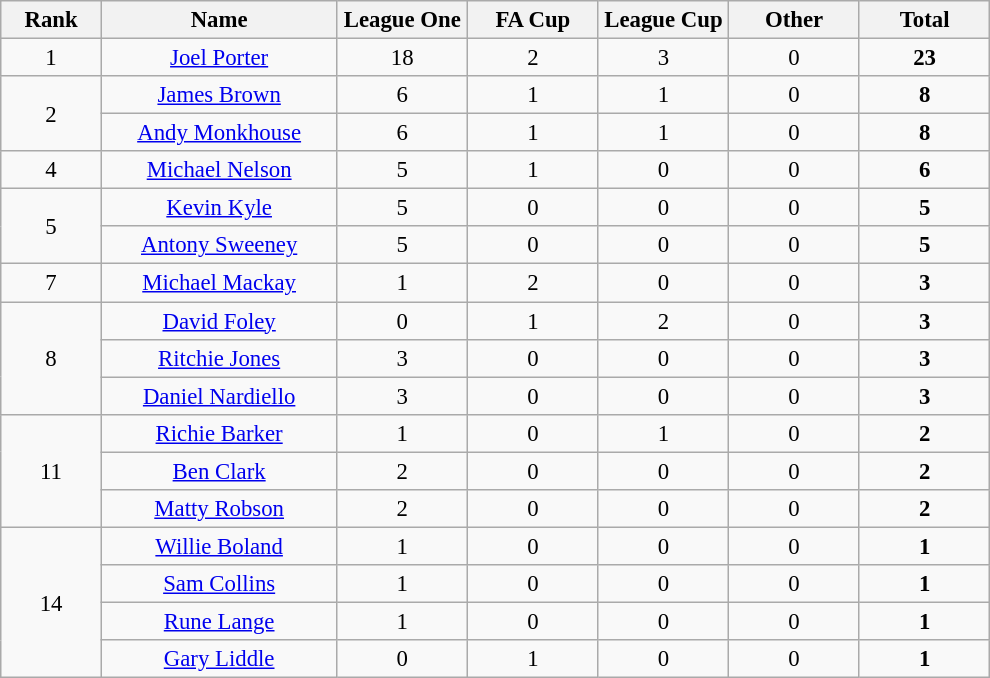<table class="wikitable" style="font-size: 95%; text-align: center;">
<tr>
<th width=60>Rank</th>
<th width=150>Name</th>
<th width=80>League One</th>
<th width=80>FA Cup</th>
<th width=80>League Cup</th>
<th width=80>Other</th>
<th width=80><strong>Total</strong></th>
</tr>
<tr>
<td>1</td>
<td><a href='#'>Joel Porter</a></td>
<td>18</td>
<td>2</td>
<td>3</td>
<td>0</td>
<td><strong>23</strong></td>
</tr>
<tr>
<td rowspan=2>2</td>
<td><a href='#'>James Brown</a></td>
<td>6</td>
<td>1</td>
<td>1</td>
<td>0</td>
<td><strong>8</strong></td>
</tr>
<tr>
<td><a href='#'>Andy Monkhouse</a></td>
<td>6</td>
<td>1</td>
<td>1</td>
<td>0</td>
<td><strong>8</strong></td>
</tr>
<tr>
<td>4</td>
<td><a href='#'>Michael Nelson</a></td>
<td>5</td>
<td>1</td>
<td>0</td>
<td>0</td>
<td><strong>6</strong></td>
</tr>
<tr>
<td rowspan=2>5</td>
<td><a href='#'>Kevin Kyle</a></td>
<td>5</td>
<td>0</td>
<td>0</td>
<td>0</td>
<td><strong>5</strong></td>
</tr>
<tr>
<td><a href='#'>Antony Sweeney</a></td>
<td>5</td>
<td>0</td>
<td>0</td>
<td>0</td>
<td><strong>5</strong></td>
</tr>
<tr>
<td>7</td>
<td><a href='#'>Michael Mackay</a></td>
<td>1</td>
<td>2</td>
<td>0</td>
<td>0</td>
<td><strong>3</strong></td>
</tr>
<tr>
<td rowspan=3>8</td>
<td><a href='#'>David Foley</a></td>
<td>0</td>
<td>1</td>
<td>2</td>
<td>0</td>
<td><strong>3</strong></td>
</tr>
<tr>
<td><a href='#'>Ritchie Jones</a></td>
<td>3</td>
<td>0</td>
<td>0</td>
<td>0</td>
<td><strong>3</strong></td>
</tr>
<tr>
<td><a href='#'>Daniel Nardiello</a></td>
<td>3</td>
<td>0</td>
<td>0</td>
<td>0</td>
<td><strong>3</strong></td>
</tr>
<tr>
<td rowspan=3>11</td>
<td><a href='#'>Richie Barker</a></td>
<td>1</td>
<td>0</td>
<td>1</td>
<td>0</td>
<td><strong>2</strong></td>
</tr>
<tr>
<td><a href='#'>Ben Clark</a></td>
<td>2</td>
<td>0</td>
<td>0</td>
<td>0</td>
<td><strong>2</strong></td>
</tr>
<tr>
<td><a href='#'>Matty Robson</a></td>
<td>2</td>
<td>0</td>
<td>0</td>
<td>0</td>
<td><strong>2</strong></td>
</tr>
<tr>
<td rowspan=4>14</td>
<td><a href='#'>Willie Boland</a></td>
<td>1</td>
<td>0</td>
<td>0</td>
<td>0</td>
<td><strong>1</strong></td>
</tr>
<tr>
<td><a href='#'>Sam Collins</a></td>
<td>1</td>
<td>0</td>
<td>0</td>
<td>0</td>
<td><strong>1</strong></td>
</tr>
<tr>
<td><a href='#'>Rune Lange</a></td>
<td>1</td>
<td>0</td>
<td>0</td>
<td>0</td>
<td><strong>1</strong></td>
</tr>
<tr>
<td><a href='#'>Gary Liddle</a></td>
<td>0</td>
<td>1</td>
<td>0</td>
<td>0</td>
<td><strong>1</strong></td>
</tr>
</table>
